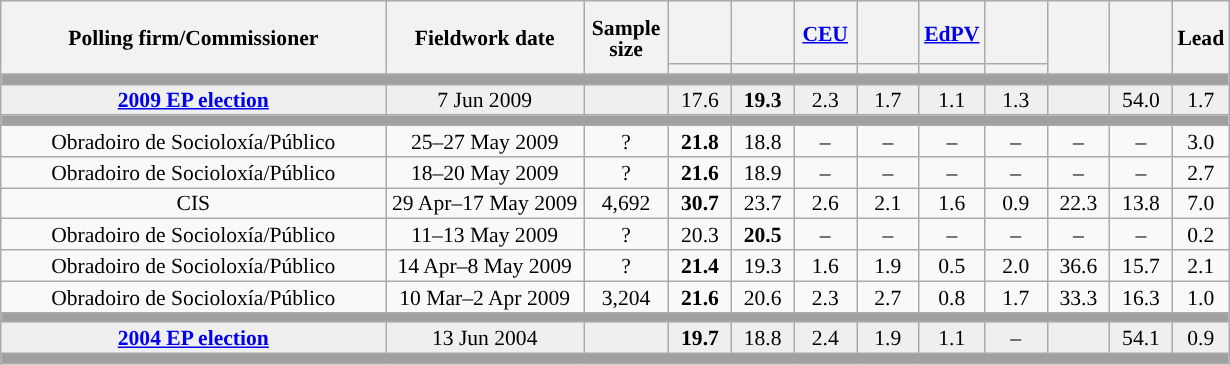<table class="wikitable collapsible collapsed" style="text-align:center; font-size:90%; line-height:14px;">
<tr style="height:42px;">
<th style="width:250px;" rowspan="2">Polling firm/Commissioner</th>
<th style="width:125px;" rowspan="2">Fieldwork date</th>
<th style="width:50px;" rowspan="2">Sample size</th>
<th style="width:35px;"></th>
<th style="width:35px;"></th>
<th style="width:35px;"><a href='#'>CEU</a></th>
<th style="width:35px;"></th>
<th style="width:35px;"><a href='#'>EdPV</a></th>
<th style="width:35px;"></th>
<th style="width:35px;" rowspan="2"></th>
<th style="width:35px;" rowspan="2"></th>
<th style="width:30px;" rowspan="2">Lead</th>
</tr>
<tr>
<th style="color:inherit;background:"></th>
<th style="color:inherit;background:"></th>
<th style="color:inherit;background:"></th>
<th style="color:inherit;background:"></th>
<th style="color:inherit;background:"></th>
<th style="color:inherit;background:"></th>
</tr>
<tr>
<td colspan="12" style="background:#A0A0A0"></td>
</tr>
<tr style="background:#EFEFEF;">
<td><strong><a href='#'>2009 EP election</a></strong></td>
<td>7 Jun 2009</td>
<td></td>
<td>17.6</td>
<td><strong>19.3</strong></td>
<td>2.3</td>
<td>1.7</td>
<td>1.1</td>
<td>1.3</td>
<td></td>
<td>54.0</td>
<td style="background:">1.7</td>
</tr>
<tr>
<td colspan="12" style="background:#A0A0A0"></td>
</tr>
<tr>
<td>Obradoiro de Socioloxía/Público</td>
<td>25–27 May 2009</td>
<td>?</td>
<td><strong>21.8</strong></td>
<td>18.8</td>
<td>–</td>
<td>–</td>
<td>–</td>
<td>–</td>
<td>–</td>
<td>–</td>
<td style="background:">3.0</td>
</tr>
<tr>
<td>Obradoiro de Socioloxía/Público</td>
<td>18–20 May 2009</td>
<td>?</td>
<td><strong>21.6</strong></td>
<td>18.9</td>
<td>–</td>
<td>–</td>
<td>–</td>
<td>–</td>
<td>–</td>
<td>–</td>
<td style="background:">2.7</td>
</tr>
<tr>
<td>CIS</td>
<td>29 Apr–17 May 2009</td>
<td>4,692</td>
<td><strong>30.7</strong></td>
<td>23.7</td>
<td>2.6</td>
<td>2.1</td>
<td>1.6</td>
<td>0.9</td>
<td>22.3</td>
<td>13.8</td>
<td style="background:">7.0</td>
</tr>
<tr>
<td>Obradoiro de Socioloxía/Público</td>
<td>11–13 May 2009</td>
<td>?</td>
<td>20.3</td>
<td><strong>20.5</strong></td>
<td>–</td>
<td>–</td>
<td>–</td>
<td>–</td>
<td>–</td>
<td>–</td>
<td style="background:">0.2</td>
</tr>
<tr>
<td>Obradoiro de Socioloxía/Público</td>
<td>14 Apr–8 May 2009</td>
<td>?</td>
<td><strong>21.4</strong></td>
<td>19.3</td>
<td>1.6</td>
<td>1.9</td>
<td>0.5</td>
<td>2.0</td>
<td>36.6</td>
<td>15.7</td>
<td style="background:">2.1</td>
</tr>
<tr>
<td>Obradoiro de Socioloxía/Público</td>
<td>10 Mar–2 Apr 2009</td>
<td>3,204</td>
<td><strong>21.6</strong></td>
<td>20.6</td>
<td>2.3</td>
<td>2.7</td>
<td>0.8</td>
<td>1.7</td>
<td>33.3</td>
<td>16.3</td>
<td style="background:">1.0</td>
</tr>
<tr>
<td colspan="12" style="background:#A0A0A0"></td>
</tr>
<tr style="background:#EFEFEF;">
<td><strong><a href='#'>2004 EP election</a></strong></td>
<td>13 Jun 2004</td>
<td></td>
<td><strong>19.7</strong></td>
<td>18.8</td>
<td>2.4</td>
<td>1.9</td>
<td>1.1</td>
<td>–</td>
<td></td>
<td>54.1</td>
<td style="background:">0.9</td>
</tr>
<tr>
<td colspan="12" style="background:#A0A0A0"></td>
</tr>
</table>
